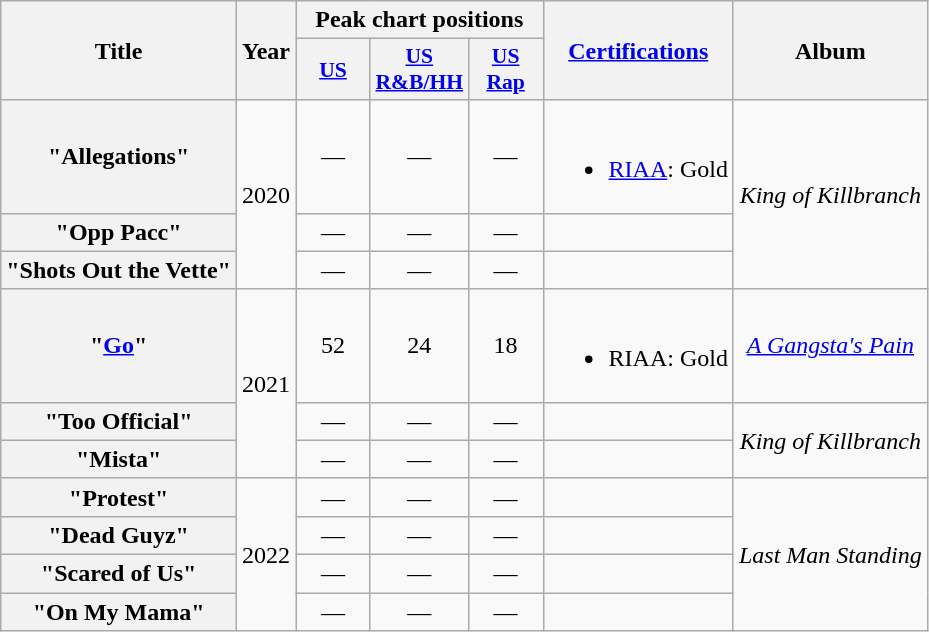<table class="wikitable plainrowheaders" style="text-align:center;">
<tr>
<th rowspan="2">Title</th>
<th rowspan="2">Year</th>
<th colspan="3">Peak chart positions</th>
<th rowspan="2"><a href='#'>Certifications</a></th>
<th rowspan="2">Album</th>
</tr>
<tr>
<th scope="col" style="width:3em;font-size:90%;"><a href='#'>US</a><br></th>
<th scope="col" style="width:3em;font-size:90%;"><a href='#'>US<br>R&B/HH</a><br></th>
<th scope="col" style="width:3em;font-size:90%;"><a href='#'>US<br>Rap</a><br></th>
</tr>
<tr>
<th scope="row">"Allegations"<br></th>
<td rowspan="3">2020</td>
<td>—</td>
<td>—</td>
<td>—</td>
<td><br><ul><li><a href='#'>RIAA</a>: Gold</li></ul></td>
<td rowspan="3"><em>King of Killbranch</em></td>
</tr>
<tr>
<th scope="row">"Opp Pacc"</th>
<td>—</td>
<td>—</td>
<td>—</td>
<td></td>
</tr>
<tr>
<th scope="row">"Shots Out the Vette"</th>
<td>—</td>
<td>—</td>
<td>—</td>
<td></td>
</tr>
<tr>
<th scope="row">"<a href='#'>Go</a>"<br></th>
<td rowspan="3">2021</td>
<td>52</td>
<td>24</td>
<td>18</td>
<td><br><ul><li>RIAA: Gold</li></ul></td>
<td><em><a href='#'>A Gangsta's Pain</a></em></td>
</tr>
<tr>
<th scope="row">"Too Official"<br></th>
<td>—</td>
<td>—</td>
<td>—</td>
<td></td>
<td rowspan="2"><em>King of Killbranch</em></td>
</tr>
<tr>
<th scope="row">"Mista"</th>
<td>—</td>
<td>—</td>
<td>—</td>
<td></td>
</tr>
<tr>
<th scope="row">"Protest"</th>
<td rowspan="4">2022</td>
<td>—</td>
<td>—</td>
<td>—</td>
<td></td>
<td rowspan="4"><em>Last Man Standing</em></td>
</tr>
<tr>
<th scope="row">"Dead Guyz"</th>
<td>—</td>
<td>—</td>
<td>—</td>
<td></td>
</tr>
<tr>
<th scope="row">"Scared of Us"<br></th>
<td>—</td>
<td>—</td>
<td>—</td>
<td></td>
</tr>
<tr>
<th scope="row">"On My Mama"</th>
<td>—</td>
<td>—</td>
<td>—</td>
<td></td>
</tr>
</table>
